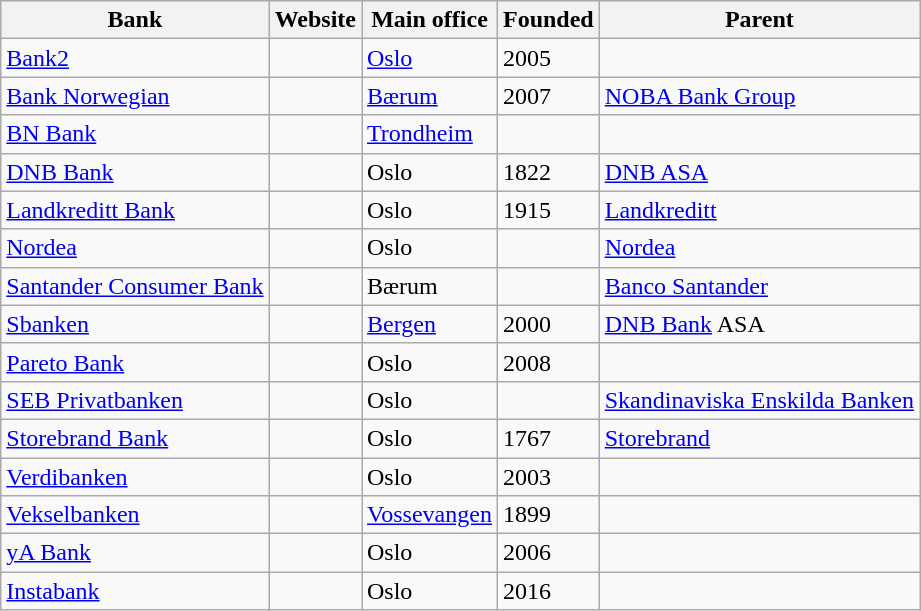<table class="wikitable sortable">
<tr>
<th>Bank</th>
<th>Website</th>
<th>Main office</th>
<th>Founded</th>
<th>Parent</th>
</tr>
<tr>
<td><a href='#'>Bank2</a></td>
<td></td>
<td><a href='#'>Oslo</a></td>
<td>2005</td>
<td></td>
</tr>
<tr>
<td><a href='#'>Bank Norwegian</a></td>
<td></td>
<td><a href='#'>Bærum</a></td>
<td>2007</td>
<td><a href='#'>NOBA Bank Group</a></td>
</tr>
<tr>
<td><a href='#'>BN Bank</a></td>
<td></td>
<td><a href='#'>Trondheim</a></td>
<td></td>
<td></td>
</tr>
<tr>
<td><a href='#'>DNB Bank</a></td>
<td></td>
<td>Oslo</td>
<td>1822</td>
<td><a href='#'>DNB ASA</a></td>
</tr>
<tr>
<td><a href='#'>Landkreditt Bank</a></td>
<td></td>
<td>Oslo</td>
<td>1915</td>
<td><a href='#'>Landkreditt</a></td>
</tr>
<tr>
<td><a href='#'>Nordea</a></td>
<td></td>
<td>Oslo</td>
<td></td>
<td><a href='#'>Nordea</a></td>
</tr>
<tr>
<td><a href='#'>Santander Consumer Bank</a></td>
<td></td>
<td>Bærum</td>
<td></td>
<td><a href='#'>Banco Santander</a></td>
</tr>
<tr>
<td><a href='#'>Sbanken</a></td>
<td></td>
<td><a href='#'>Bergen</a></td>
<td>2000</td>
<td><a href='#'>DNB Bank</a> ASA</td>
</tr>
<tr>
<td><a href='#'>Pareto Bank</a></td>
<td></td>
<td>Oslo</td>
<td>2008</td>
<td></td>
</tr>
<tr>
<td><a href='#'>SEB Privatbanken</a></td>
<td></td>
<td>Oslo</td>
<td></td>
<td><a href='#'>Skandinaviska Enskilda Banken</a></td>
</tr>
<tr>
<td><a href='#'>Storebrand Bank</a></td>
<td></td>
<td>Oslo</td>
<td>1767</td>
<td><a href='#'>Storebrand</a></td>
</tr>
<tr>
<td><a href='#'>Verdibanken</a></td>
<td></td>
<td>Oslo</td>
<td>2003</td>
<td></td>
</tr>
<tr>
<td><a href='#'>Vekselbanken</a></td>
<td></td>
<td><a href='#'>Vossevangen</a></td>
<td>1899</td>
<td></td>
</tr>
<tr>
<td><a href='#'>yA Bank</a></td>
<td></td>
<td>Oslo</td>
<td>2006</td>
<td></td>
</tr>
<tr>
<td><a href='#'>Instabank</a></td>
<td></td>
<td>Oslo</td>
<td>2016</td>
<td></td>
</tr>
</table>
